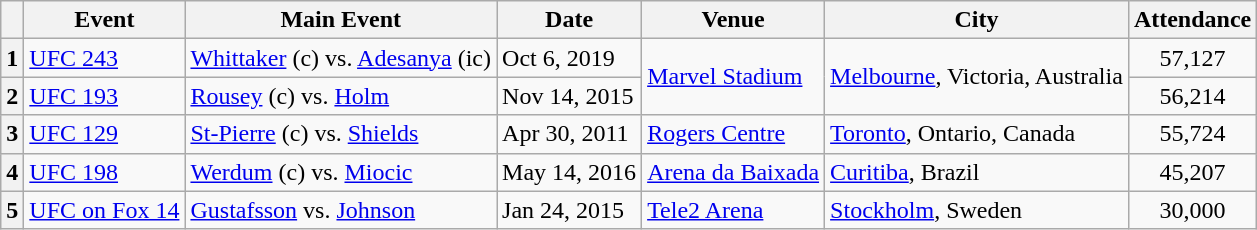<table class=wikitable>
<tr>
<th></th>
<th>Event</th>
<th>Main Event</th>
<th>Date</th>
<th>Venue</th>
<th>City</th>
<th>Attendance</th>
</tr>
<tr>
<th>1</th>
<td><a href='#'>UFC 243</a></td>
<td><a href='#'>Whittaker</a> (c) vs. <a href='#'>Adesanya</a> (ic)</td>
<td>Oct 6, 2019</td>
<td rowspan=2><a href='#'>Marvel Stadium</a></td>
<td rowspan=2> <a href='#'>Melbourne</a>, Victoria, Australia</td>
<td align=center>57,127</td>
</tr>
<tr>
<th>2</th>
<td><a href='#'>UFC 193</a></td>
<td><a href='#'>Rousey</a> (c) vs. <a href='#'>Holm</a></td>
<td>Nov 14, 2015</td>
<td align=center>56,214</td>
</tr>
<tr>
<th>3</th>
<td><a href='#'>UFC 129</a></td>
<td><a href='#'>St-Pierre</a> (c) vs. <a href='#'>Shields</a></td>
<td>Apr 30, 2011</td>
<td><a href='#'>Rogers Centre</a></td>
<td> <a href='#'>Toronto</a>, Ontario, Canada</td>
<td align=center>55,724</td>
</tr>
<tr>
<th>4</th>
<td><a href='#'>UFC 198</a></td>
<td><a href='#'>Werdum</a> (c) vs. <a href='#'>Miocic</a></td>
<td>May 14, 2016</td>
<td><a href='#'>Arena da Baixada</a></td>
<td> <a href='#'>Curitiba</a>, Brazil</td>
<td align=center>45,207</td>
</tr>
<tr>
<th>5</th>
<td><a href='#'>UFC on Fox 14</a></td>
<td><a href='#'>Gustafsson</a> vs. <a href='#'>Johnson</a></td>
<td>Jan 24, 2015</td>
<td><a href='#'>Tele2 Arena</a></td>
<td> <a href='#'>Stockholm</a>, Sweden</td>
<td align=center>30,000</td>
</tr>
</table>
